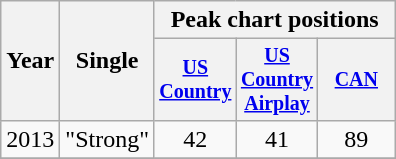<table class="wikitable" style="text-align:center;">
<tr>
<th rowspan="2">Year</th>
<th rowspan="2">Single</th>
<th colspan="3">Peak chart positions</th>
</tr>
<tr style="font-size:smaller;">
<th width="45"><a href='#'>US Country</a><br></th>
<th width="45"><a href='#'>US Country Airplay</a><br></th>
<th width="45"><a href='#'>CAN</a><br></th>
</tr>
<tr>
<td>2013</td>
<td align="left">"Strong"</td>
<td>42</td>
<td>41</td>
<td>89</td>
</tr>
<tr>
</tr>
</table>
